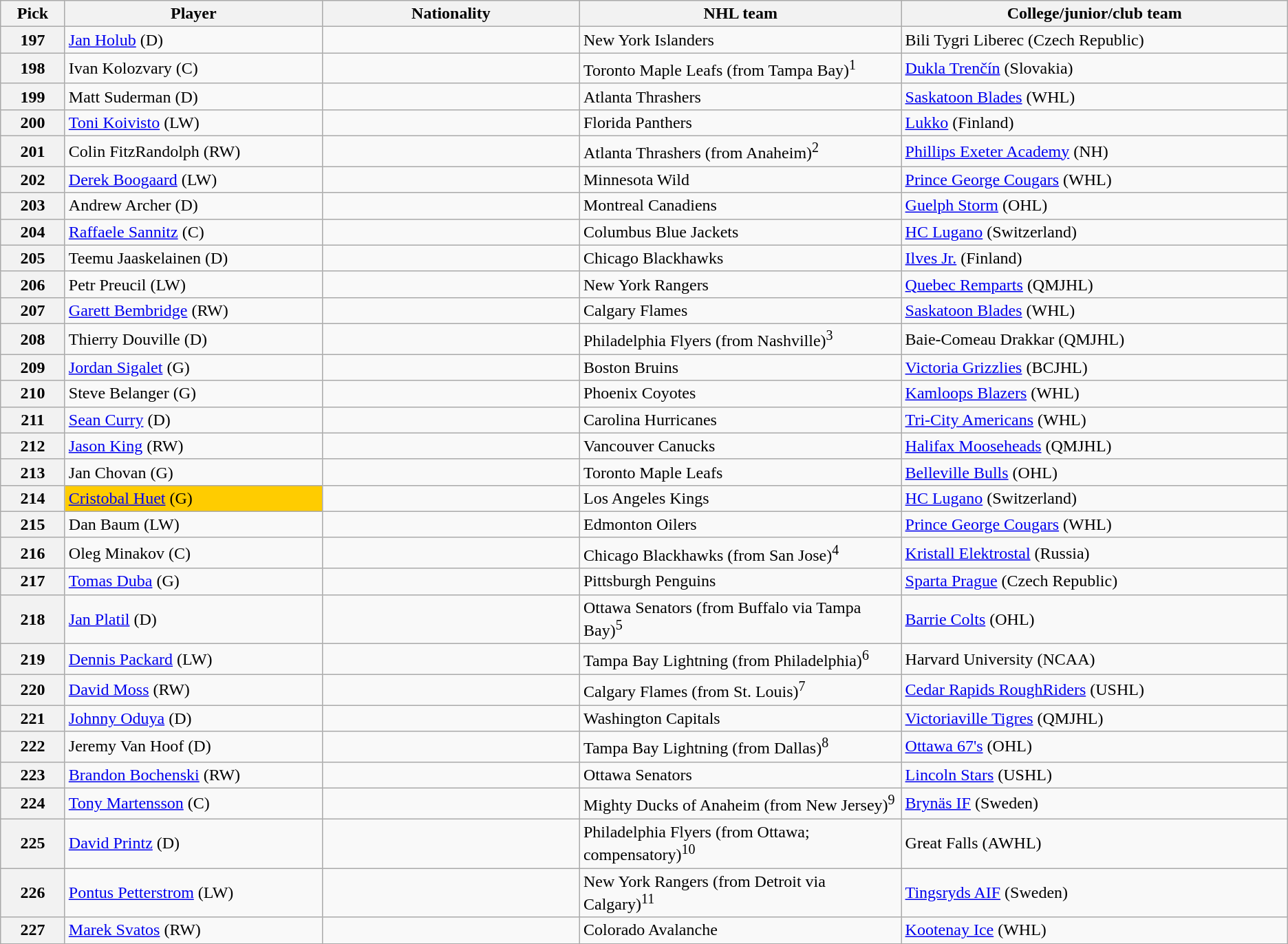<table class="wikitable">
<tr>
<th bgcolor="#DDDDFF" width="5%">Pick</th>
<th bgcolor="#DDDDFF" width="20%">Player</th>
<th bgcolor="#DDDDFF" width="20%">Nationality</th>
<th bgcolor="#DDDDFF" width="25%">NHL team</th>
<th bgcolor="#DDDDFF" width="30%">College/junior/club team</th>
</tr>
<tr>
<th>197</th>
<td><a href='#'>Jan Holub</a> (D)</td>
<td></td>
<td>New York Islanders</td>
<td>Bili Tygri Liberec (Czech Republic)</td>
</tr>
<tr>
<th>198</th>
<td>Ivan Kolozvary (C)</td>
<td></td>
<td>Toronto Maple Leafs (from Tampa Bay)<sup>1</sup></td>
<td><a href='#'>Dukla Trenčín</a> (Slovakia)</td>
</tr>
<tr>
<th>199</th>
<td>Matt Suderman (D)</td>
<td></td>
<td>Atlanta Thrashers</td>
<td><a href='#'>Saskatoon Blades</a> (WHL)</td>
</tr>
<tr>
<th>200</th>
<td><a href='#'>Toni Koivisto</a> (LW)</td>
<td></td>
<td>Florida Panthers</td>
<td><a href='#'>Lukko</a> (Finland)</td>
</tr>
<tr>
<th>201</th>
<td>Colin FitzRandolph (RW)</td>
<td></td>
<td>Atlanta Thrashers (from Anaheim)<sup>2</sup></td>
<td><a href='#'>Phillips Exeter Academy</a> (NH)</td>
</tr>
<tr>
<th>202</th>
<td><a href='#'>Derek Boogaard</a> (LW)</td>
<td></td>
<td>Minnesota Wild</td>
<td><a href='#'>Prince George Cougars</a> (WHL)</td>
</tr>
<tr>
<th>203</th>
<td>Andrew Archer (D)</td>
<td></td>
<td>Montreal Canadiens</td>
<td><a href='#'>Guelph Storm</a> (OHL)</td>
</tr>
<tr>
<th>204</th>
<td><a href='#'>Raffaele Sannitz</a> (C)</td>
<td></td>
<td>Columbus Blue Jackets</td>
<td><a href='#'>HC Lugano</a> (Switzerland)</td>
</tr>
<tr>
<th>205</th>
<td>Teemu Jaaskelainen (D)</td>
<td></td>
<td>Chicago Blackhawks</td>
<td><a href='#'>Ilves Jr.</a> (Finland)</td>
</tr>
<tr>
<th>206</th>
<td>Petr Preucil (LW)</td>
<td></td>
<td>New York Rangers</td>
<td><a href='#'>Quebec Remparts</a> (QMJHL)</td>
</tr>
<tr>
<th>207</th>
<td><a href='#'>Garett Bembridge</a> (RW)</td>
<td></td>
<td>Calgary Flames</td>
<td><a href='#'>Saskatoon Blades</a> (WHL)</td>
</tr>
<tr>
<th>208</th>
<td>Thierry Douville (D)</td>
<td></td>
<td>Philadelphia Flyers (from Nashville)<sup>3</sup></td>
<td>Baie-Comeau Drakkar (QMJHL)</td>
</tr>
<tr>
<th>209</th>
<td><a href='#'>Jordan Sigalet</a> (G)</td>
<td></td>
<td>Boston Bruins</td>
<td><a href='#'>Victoria Grizzlies</a> (BCJHL)</td>
</tr>
<tr>
<th>210</th>
<td>Steve Belanger (G)</td>
<td></td>
<td>Phoenix Coyotes</td>
<td><a href='#'>Kamloops Blazers</a> (WHL)</td>
</tr>
<tr>
<th>211</th>
<td><a href='#'>Sean Curry</a> (D)</td>
<td></td>
<td>Carolina Hurricanes</td>
<td><a href='#'>Tri-City Americans</a> (WHL)</td>
</tr>
<tr>
<th>212</th>
<td><a href='#'>Jason King</a> (RW)</td>
<td></td>
<td>Vancouver Canucks</td>
<td><a href='#'>Halifax Mooseheads</a> (QMJHL)</td>
</tr>
<tr>
<th>213</th>
<td>Jan Chovan (G)</td>
<td></td>
<td>Toronto Maple Leafs</td>
<td><a href='#'>Belleville Bulls</a> (OHL)</td>
</tr>
<tr>
<th>214</th>
<td bgcolor="#FFCC00"><a href='#'>Cristobal Huet</a> (G)</td>
<td></td>
<td>Los Angeles Kings</td>
<td><a href='#'>HC Lugano</a> (Switzerland)</td>
</tr>
<tr>
<th>215</th>
<td>Dan Baum (LW)</td>
<td></td>
<td>Edmonton Oilers</td>
<td><a href='#'>Prince George Cougars</a> (WHL)</td>
</tr>
<tr>
<th>216</th>
<td>Oleg Minakov (C)</td>
<td></td>
<td>Chicago Blackhawks (from San Jose)<sup>4</sup></td>
<td><a href='#'>Kristall Elektrostal</a> (Russia)</td>
</tr>
<tr>
<th>217</th>
<td><a href='#'>Tomas Duba</a> (G)</td>
<td></td>
<td>Pittsburgh Penguins</td>
<td><a href='#'>Sparta Prague</a> (Czech Republic)</td>
</tr>
<tr>
<th>218</th>
<td><a href='#'>Jan Platil</a> (D)</td>
<td></td>
<td>Ottawa Senators (from Buffalo via Tampa Bay)<sup>5</sup></td>
<td><a href='#'>Barrie Colts</a> (OHL)</td>
</tr>
<tr>
<th>219</th>
<td><a href='#'>Dennis Packard</a> (LW)</td>
<td></td>
<td>Tampa Bay Lightning (from Philadelphia)<sup>6</sup></td>
<td>Harvard University (NCAA)</td>
</tr>
<tr>
<th>220</th>
<td><a href='#'>David Moss</a> (RW)</td>
<td></td>
<td>Calgary Flames (from St. Louis)<sup>7</sup></td>
<td><a href='#'>Cedar Rapids RoughRiders</a> (USHL)</td>
</tr>
<tr>
<th>221</th>
<td><a href='#'>Johnny Oduya</a> (D)</td>
<td></td>
<td>Washington Capitals</td>
<td><a href='#'>Victoriaville Tigres</a> (QMJHL)</td>
</tr>
<tr>
<th>222</th>
<td>Jeremy Van Hoof (D)</td>
<td></td>
<td>Tampa Bay Lightning (from Dallas)<sup>8</sup></td>
<td><a href='#'>Ottawa 67's</a> (OHL)</td>
</tr>
<tr>
<th>223</th>
<td><a href='#'>Brandon Bochenski</a> (RW)</td>
<td></td>
<td>Ottawa Senators</td>
<td><a href='#'>Lincoln Stars</a> (USHL)</td>
</tr>
<tr>
<th>224</th>
<td><a href='#'>Tony Martensson</a> (C)</td>
<td></td>
<td>Mighty Ducks of Anaheim (from New Jersey)<sup>9</sup></td>
<td><a href='#'>Brynäs IF</a> (Sweden)</td>
</tr>
<tr>
<th>225</th>
<td><a href='#'>David Printz</a> (D)</td>
<td></td>
<td>Philadelphia Flyers (from Ottawa; compensatory)<sup>10</sup></td>
<td>Great Falls (AWHL)</td>
</tr>
<tr>
<th>226</th>
<td><a href='#'>Pontus Petterstrom</a> (LW)</td>
<td></td>
<td>New York Rangers (from Detroit via Calgary)<sup>11</sup></td>
<td><a href='#'>Tingsryds AIF</a> (Sweden)</td>
</tr>
<tr>
<th>227</th>
<td><a href='#'>Marek Svatos</a> (RW)</td>
<td></td>
<td>Colorado Avalanche</td>
<td><a href='#'>Kootenay Ice</a> (WHL)</td>
</tr>
<tr>
</tr>
</table>
